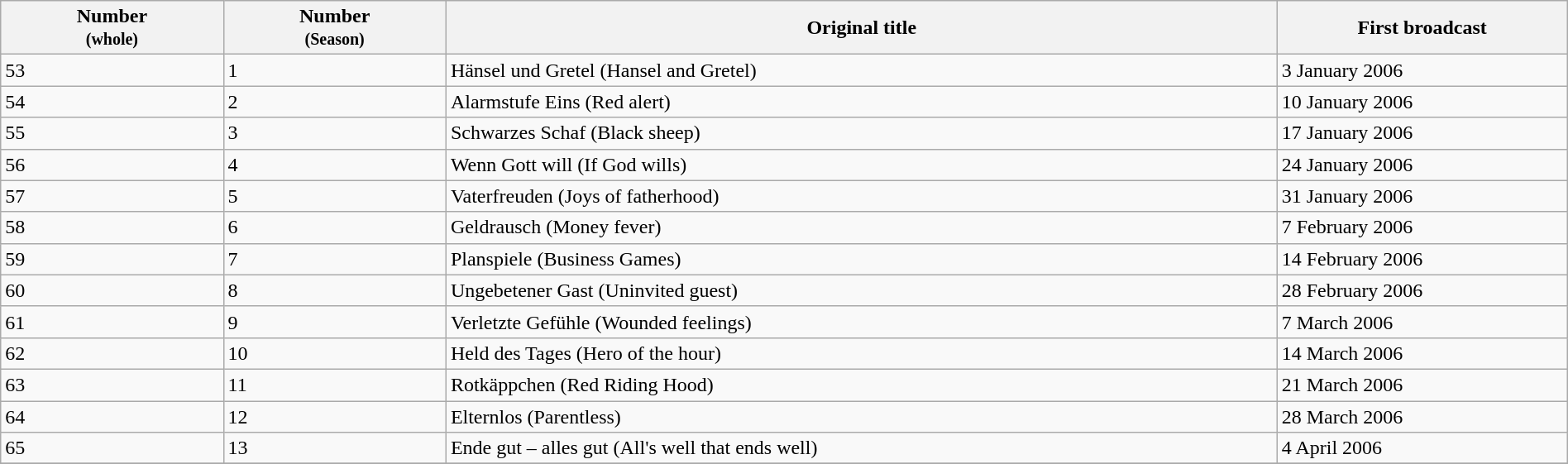<table class="wikitable" width="100%">
<tr>
<th width="75"><strong>Number</strong><br> <small> (whole) </small></th>
<th width="75"><strong>Number</strong><br> <small> (Season) </small></th>
<th width="300">Original title</th>
<th width="100">First broadcast</th>
</tr>
<tr>
<td>53</td>
<td>1</td>
<td>Hänsel und Gretel (Hansel and Gretel)</td>
<td>3 January 2006</td>
</tr>
<tr>
<td>54</td>
<td>2</td>
<td>Alarmstufe Eins (Red alert)</td>
<td>10 January 2006</td>
</tr>
<tr>
<td>55</td>
<td>3</td>
<td>Schwarzes Schaf (Black sheep)</td>
<td>17 January 2006</td>
</tr>
<tr>
<td>56</td>
<td>4</td>
<td>Wenn Gott will (If God wills)</td>
<td>24 January 2006</td>
</tr>
<tr>
<td>57</td>
<td>5</td>
<td>Vaterfreuden (Joys of fatherhood)</td>
<td>31 January 2006</td>
</tr>
<tr>
<td>58</td>
<td>6</td>
<td>Geldrausch (Money fever)</td>
<td>7 February 2006</td>
</tr>
<tr>
<td>59</td>
<td>7</td>
<td>Planspiele (Business Games)</td>
<td>14 February 2006</td>
</tr>
<tr>
<td>60</td>
<td>8</td>
<td>Ungebetener Gast (Uninvited guest)</td>
<td>28 February 2006</td>
</tr>
<tr>
<td>61</td>
<td>9</td>
<td>Verletzte Gefühle (Wounded feelings)</td>
<td>7 March 2006</td>
</tr>
<tr>
<td>62</td>
<td>10</td>
<td>Held des Tages (Hero of the hour)</td>
<td>14 March 2006</td>
</tr>
<tr>
<td>63</td>
<td>11</td>
<td>Rotkäppchen (Red Riding Hood)</td>
<td>21 March 2006</td>
</tr>
<tr>
<td>64</td>
<td>12</td>
<td>Elternlos (Parentless)</td>
<td>28 March 2006</td>
</tr>
<tr>
<td>65</td>
<td>13</td>
<td>Ende gut – alles gut (All's well that ends well)</td>
<td>4 April 2006</td>
</tr>
<tr>
</tr>
</table>
